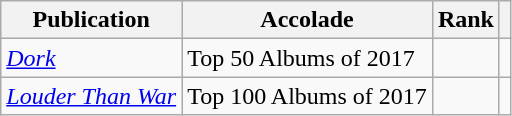<table class="sortable wikitable">
<tr>
<th>Publication</th>
<th>Accolade</th>
<th>Rank</th>
<th class="unsortable"></th>
</tr>
<tr>
<td><em><a href='#'>Dork</a></em></td>
<td>Top 50 Albums of 2017</td>
<td></td>
<td></td>
</tr>
<tr>
<td><em><a href='#'>Louder Than War</a></em></td>
<td>Top 100 Albums of 2017</td>
<td></td>
<td></td>
</tr>
</table>
